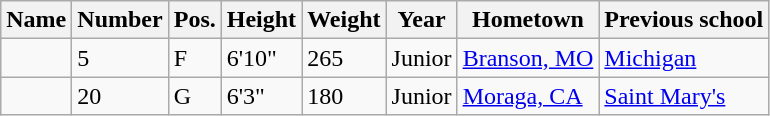<table class="wikitable sortable" border="1">
<tr>
<th>Name</th>
<th>Number</th>
<th>Pos.</th>
<th>Height</th>
<th>Weight</th>
<th>Year</th>
<th>Hometown</th>
<th class="unsortable">Previous school</th>
</tr>
<tr>
<td></td>
<td>5</td>
<td>F</td>
<td>6'10"</td>
<td>265</td>
<td>Junior</td>
<td><a href='#'>Branson, MO</a></td>
<td><a href='#'>Michigan</a></td>
</tr>
<tr>
<td></td>
<td>20</td>
<td>G</td>
<td>6'3"</td>
<td>180</td>
<td>Junior</td>
<td><a href='#'>Moraga, CA</a></td>
<td><a href='#'>Saint Mary's</a></td>
</tr>
</table>
